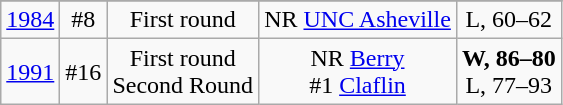<table class="wikitable" style="text-align:center">
<tr>
</tr>
<tr style="text-align:center;">
<td><a href='#'>1984</a></td>
<td>#8</td>
<td>First round</td>
<td>NR <a href='#'>UNC Asheville</a></td>
<td>L, 60–62</td>
</tr>
<tr style="text-align:center;">
<td><a href='#'>1991</a></td>
<td>#16</td>
<td>First round<br>Second Round</td>
<td>NR <a href='#'>Berry</a><br>#1 <a href='#'>Claflin</a></td>
<td><strong>W, 86–80</strong><br>L, 77–93</td>
</tr>
</table>
